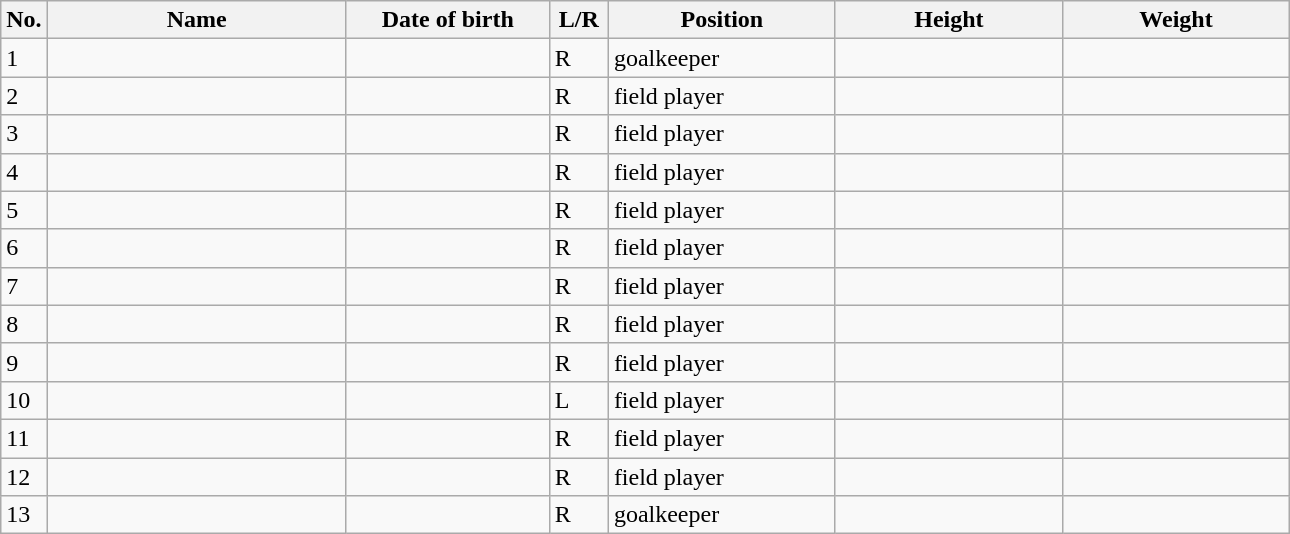<table class=wikitable sortable style=font-size:100%; text-align:center;>
<tr>
<th>No.</th>
<th style=width:12em>Name</th>
<th style=width:8em>Date of birth</th>
<th style=width:2em>L/R</th>
<th style=width:9em>Position</th>
<th style=width:9em>Height</th>
<th style=width:9em>Weight</th>
</tr>
<tr>
<td>1</td>
<td align=left></td>
<td></td>
<td>R</td>
<td>goalkeeper</td>
<td></td>
<td></td>
</tr>
<tr>
<td>2</td>
<td align=left></td>
<td></td>
<td>R</td>
<td>field player</td>
<td></td>
<td></td>
</tr>
<tr>
<td>3</td>
<td align=left></td>
<td></td>
<td>R</td>
<td>field player</td>
<td></td>
<td></td>
</tr>
<tr>
<td>4</td>
<td align=left></td>
<td></td>
<td>R</td>
<td>field player</td>
<td></td>
<td></td>
</tr>
<tr>
<td>5</td>
<td align=left></td>
<td></td>
<td>R</td>
<td>field player</td>
<td></td>
<td></td>
</tr>
<tr>
<td>6</td>
<td align=left></td>
<td></td>
<td>R</td>
<td>field player</td>
<td></td>
<td></td>
</tr>
<tr>
<td>7</td>
<td align=left></td>
<td></td>
<td>R</td>
<td>field player</td>
<td></td>
<td></td>
</tr>
<tr>
<td>8</td>
<td align=left></td>
<td></td>
<td>R</td>
<td>field player</td>
<td></td>
<td></td>
</tr>
<tr>
<td>9</td>
<td align=left></td>
<td></td>
<td>R</td>
<td>field player</td>
<td></td>
<td></td>
</tr>
<tr>
<td>10</td>
<td align=left></td>
<td></td>
<td>L</td>
<td>field player</td>
<td></td>
<td></td>
</tr>
<tr>
<td>11</td>
<td align=left></td>
<td></td>
<td>R</td>
<td>field player</td>
<td></td>
<td></td>
</tr>
<tr>
<td>12</td>
<td align=left></td>
<td></td>
<td>R</td>
<td>field player</td>
<td></td>
<td></td>
</tr>
<tr>
<td>13</td>
<td align=left></td>
<td></td>
<td>R</td>
<td>goalkeeper</td>
<td></td>
<td></td>
</tr>
</table>
